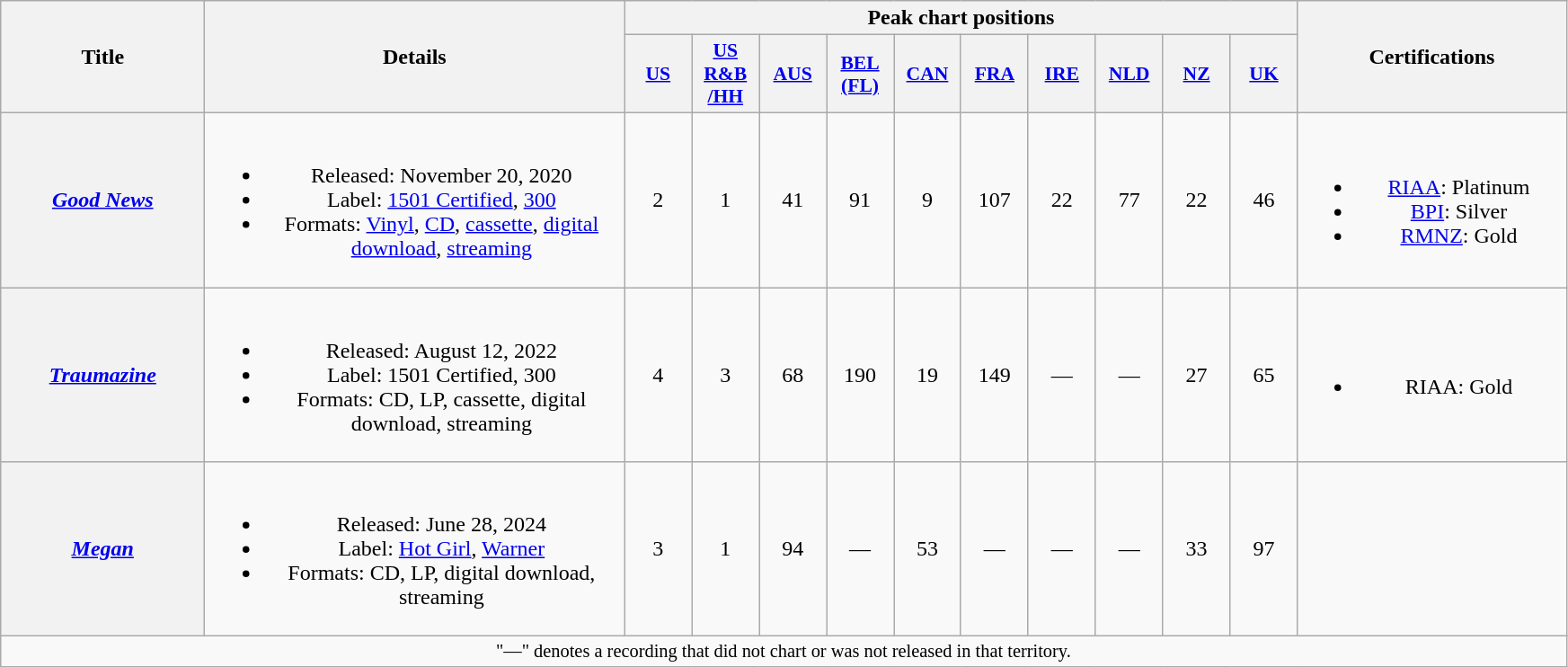<table class="wikitable plainrowheaders" style="text-align:center">
<tr>
<th scope="col" rowspan="2" style="width:9em">Title</th>
<th scope="col" rowspan="2" style="width:19em">Details</th>
<th colspan="10">Peak chart positions</th>
<th scope="col" rowspan="2" style="width:12em">Certifications</th>
</tr>
<tr>
<th scope="col" style="width:3em;font-size:90%;"><a href='#'>US</a><br></th>
<th scope="col" style="width:3em;font-size:90%;"><a href='#'>US<br>R&B<br>/HH</a><br></th>
<th scope="col" style="width:3em;font-size:90%;"><a href='#'>AUS</a><br></th>
<th scope="col" style="width:3em;font-size:90%;"><a href='#'>BEL<br>(FL)</a><br></th>
<th scope="col" style="width:3em;font-size:90%;"><a href='#'>CAN</a><br></th>
<th scope="col" style="width:3em;font-size:90%;"><a href='#'>FRA</a><br></th>
<th scope="col" style="width:3em;font-size:90%;"><a href='#'>IRE</a><br></th>
<th scope="col" style="width:3em;font-size:90%;"><a href='#'>NLD</a><br></th>
<th scope="col" style="width:3em;font-size:90%;"><a href='#'>NZ</a><br></th>
<th scope="col" style="width:3em;font-size:90%;"><a href='#'>UK</a><br></th>
</tr>
<tr>
<th scope="row"><em><a href='#'>Good News</a></em></th>
<td><br><ul><li>Released: November 20, 2020</li><li>Label: <a href='#'>1501 Certified</a>, <a href='#'>300</a></li><li>Formats: <a href='#'>Vinyl</a>, <a href='#'>CD</a>, <a href='#'>cassette</a>, <a href='#'>digital download</a>, <a href='#'>streaming</a></li></ul></td>
<td>2</td>
<td>1</td>
<td>41</td>
<td>91</td>
<td>9</td>
<td>107</td>
<td>22</td>
<td>77</td>
<td>22</td>
<td>46</td>
<td><br><ul><li><a href='#'>RIAA</a>: Platinum</li><li><a href='#'>BPI</a>: Silver</li><li><a href='#'>RMNZ</a>: Gold</li></ul></td>
</tr>
<tr>
<th scope="row"><em><a href='#'>Traumazine</a></em></th>
<td><br><ul><li>Released: August 12, 2022</li><li>Label: 1501 Certified, 300</li><li>Formats: CD, LP, cassette, digital download, streaming</li></ul></td>
<td>4</td>
<td>3</td>
<td>68</td>
<td>190</td>
<td>19</td>
<td>149</td>
<td>—</td>
<td>—</td>
<td>27</td>
<td>65</td>
<td><br><ul><li>RIAA: Gold</li></ul></td>
</tr>
<tr>
<th scope="row"><em><a href='#'>Megan</a></em></th>
<td><br><ul><li>Released: June 28, 2024</li><li>Label: <a href='#'>Hot Girl</a>, <a href='#'>Warner</a></li><li>Formats: CD, LP, digital download, streaming</li></ul></td>
<td>3</td>
<td>1</td>
<td>94</td>
<td>—</td>
<td>53</td>
<td>—</td>
<td>—</td>
<td>—</td>
<td>33</td>
<td>97</td>
<td></td>
</tr>
<tr>
<td colspan="13" style="font-size:85%">"—" denotes a recording that did not chart or was not released in that territory.</td>
</tr>
</table>
